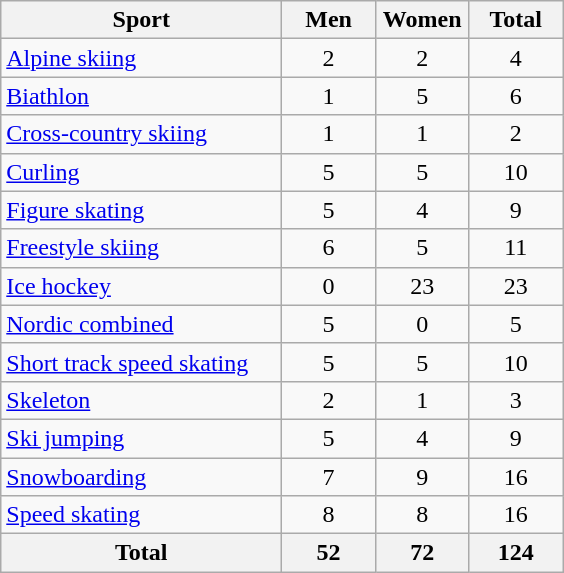<table class="wikitable sortable" style="text-align:center;">
<tr>
<th width=180>Sport</th>
<th width=55>Men</th>
<th width=55>Women</th>
<th width=55>Total</th>
</tr>
<tr>
<td align=left><a href='#'>Alpine skiing</a></td>
<td>2</td>
<td>2</td>
<td>4</td>
</tr>
<tr>
<td align=left><a href='#'>Biathlon</a></td>
<td>1</td>
<td>5</td>
<td>6</td>
</tr>
<tr>
<td align=left><a href='#'>Cross-country skiing</a></td>
<td>1</td>
<td>1</td>
<td>2</td>
</tr>
<tr>
<td align=left><a href='#'>Curling</a></td>
<td>5</td>
<td>5</td>
<td>10</td>
</tr>
<tr>
<td align=left><a href='#'>Figure skating</a></td>
<td>5</td>
<td>4</td>
<td>9</td>
</tr>
<tr>
<td align=left><a href='#'>Freestyle skiing</a></td>
<td>6</td>
<td>5</td>
<td>11</td>
</tr>
<tr>
<td align=left><a href='#'>Ice hockey</a></td>
<td>0</td>
<td>23</td>
<td>23</td>
</tr>
<tr>
<td align=left><a href='#'>Nordic combined</a></td>
<td>5</td>
<td>0</td>
<td>5</td>
</tr>
<tr>
<td align=left><a href='#'>Short track speed skating</a></td>
<td>5</td>
<td>5</td>
<td>10</td>
</tr>
<tr>
<td align=left><a href='#'>Skeleton</a></td>
<td>2</td>
<td>1</td>
<td>3</td>
</tr>
<tr>
<td align=left><a href='#'>Ski jumping</a></td>
<td>5</td>
<td>4</td>
<td>9</td>
</tr>
<tr>
<td align=left><a href='#'>Snowboarding</a></td>
<td>7</td>
<td>9</td>
<td>16</td>
</tr>
<tr>
<td align=left><a href='#'>Speed skating</a></td>
<td>8</td>
<td>8</td>
<td>16</td>
</tr>
<tr>
<th>Total</th>
<th>52</th>
<th>72</th>
<th>124</th>
</tr>
</table>
